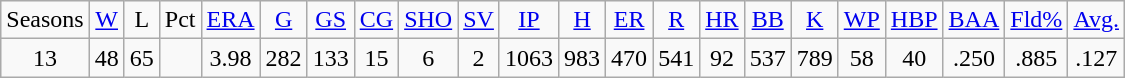<table class=wikitable style="text-align:center">
<tr>
<td>Seasons</td>
<td><a href='#'>W</a></td>
<td>L</td>
<td>Pct</td>
<td><a href='#'>ERA</a></td>
<td><a href='#'>G</a></td>
<td><a href='#'>GS</a></td>
<td><a href='#'>CG</a></td>
<td><a href='#'>SHO</a></td>
<td><a href='#'>SV</a></td>
<td><a href='#'>IP</a></td>
<td><a href='#'>H</a></td>
<td><a href='#'>ER</a></td>
<td><a href='#'>R</a></td>
<td><a href='#'>HR</a></td>
<td><a href='#'>BB</a></td>
<td><a href='#'>K</a></td>
<td><a href='#'>WP</a></td>
<td><a href='#'>HBP</a></td>
<td><a href='#'>BAA</a></td>
<td><a href='#'>Fld%</a></td>
<td><a href='#'>Avg.</a></td>
</tr>
<tr>
<td>13</td>
<td>48</td>
<td>65</td>
<td></td>
<td>3.98</td>
<td>282</td>
<td>133</td>
<td>15</td>
<td>6</td>
<td>2</td>
<td>1063</td>
<td>983</td>
<td>470</td>
<td>541</td>
<td>92</td>
<td>537</td>
<td>789</td>
<td>58</td>
<td>40</td>
<td>.250</td>
<td>.885</td>
<td>.127</td>
</tr>
</table>
